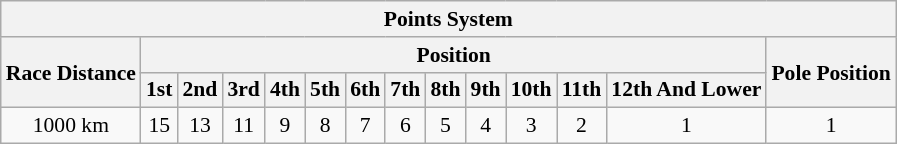<table class="wikitable" style="font-size: 90%;">
<tr>
<th colspan=15>Points System</th>
</tr>
<tr>
<th rowspan=2>Race Distance</th>
<th colspan=12>Position</th>
<th rowspan=2>Pole Position</th>
</tr>
<tr>
<th>1st</th>
<th>2nd</th>
<th>3rd</th>
<th>4th</th>
<th>5th</th>
<th>6th</th>
<th>7th</th>
<th>8th</th>
<th>9th</th>
<th>10th</th>
<th>11th</th>
<th>12th And Lower</th>
</tr>
<tr>
<td align="center">1000 km</td>
<td align="center">15</td>
<td align="center">13</td>
<td align="center">11</td>
<td align="center">9</td>
<td align="center">8</td>
<td align="center">7</td>
<td align="center">6</td>
<td align="center">5</td>
<td align="center">4</td>
<td align="center">3</td>
<td align="center">2</td>
<td align="center">1</td>
<td align="center">1</td>
</tr>
</table>
